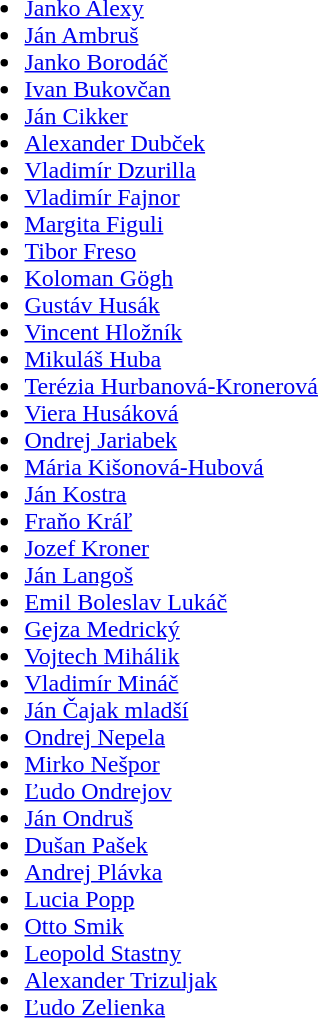<table>
<tr>
<td><br><ul><li><a href='#'>Janko Alexy</a></li><li><a href='#'>Ján Ambruš</a></li><li><a href='#'>Janko Borodáč</a></li><li><a href='#'>Ivan Bukovčan</a></li><li><a href='#'>Ján Cikker</a></li><li><a href='#'>Alexander Dubček</a></li><li><a href='#'>Vladimír Dzurilla</a></li><li><a href='#'>Vladimír Fajnor</a></li><li><a href='#'>Margita Figuli</a></li><li><a href='#'>Tibor Freso</a></li><li><a href='#'>Koloman Gögh</a></li><li><a href='#'>Gustáv Husák</a></li><li><a href='#'>Vincent Hložník</a></li><li><a href='#'>Mikuláš Huba</a></li><li><a href='#'>Terézia Hurbanová-Kronerová</a></li><li><a href='#'>Viera Husáková</a></li><li><a href='#'>Ondrej Jariabek</a></li><li><a href='#'>Mária Kišonová-Hubová</a></li><li><a href='#'>Ján Kostra</a></li><li><a href='#'>Fraňo Kráľ</a></li><li><a href='#'>Jozef Kroner</a></li><li><a href='#'>Ján Langoš</a></li><li><a href='#'>Emil Boleslav Lukáč</a></li><li><a href='#'>Gejza Medrický</a></li><li><a href='#'>Vojtech Mihálik</a></li><li><a href='#'>Vladimír Mináč</a></li><li><a href='#'>Ján Čajak mladší</a></li><li><a href='#'>Ondrej Nepela</a></li><li><a href='#'>Mirko Nešpor</a></li><li><a href='#'>Ľudo Ondrejov</a></li><li><a href='#'>Ján Ondruš</a></li><li><a href='#'>Dušan Pašek</a></li><li><a href='#'>Andrej Plávka</a></li><li><a href='#'>Lucia Popp</a></li><li><a href='#'>Otto Smik</a></li><li><a href='#'>Leopold Stastny</a></li><li><a href='#'>Alexander Trizuljak</a></li><li><a href='#'>Ľudo Zelienka</a></li></ul></td>
</tr>
</table>
